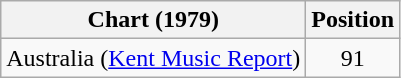<table class="wikitable">
<tr>
<th>Chart (1979)</th>
<th>Position</th>
</tr>
<tr>
<td>Australia (<a href='#'>Kent Music Report</a>)</td>
<td align="center">91</td>
</tr>
</table>
